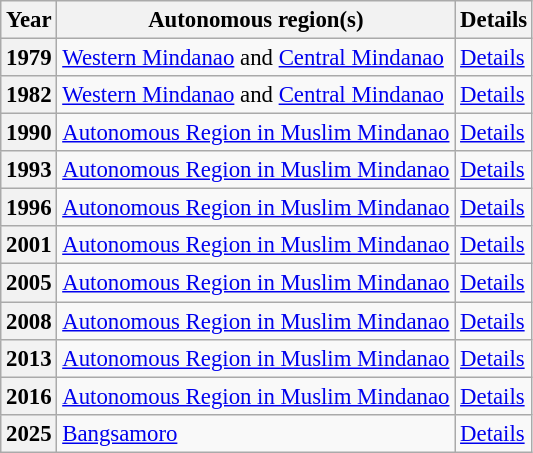<table class="wikitable" style="font-size:95%;">
<tr>
<th>Year</th>
<th>Autonomous region(s)</th>
<th>Details</th>
</tr>
<tr>
<th>1979</th>
<td><a href='#'>Western Mindanao</a> and <a href='#'>Central Mindanao</a></td>
<td><a href='#'>Details</a></td>
</tr>
<tr>
<th>1982</th>
<td><a href='#'>Western Mindanao</a> and <a href='#'>Central Mindanao</a></td>
<td><a href='#'>Details</a></td>
</tr>
<tr>
<th>1990</th>
<td><a href='#'>Autonomous Region in Muslim Mindanao</a></td>
<td><a href='#'>Details</a></td>
</tr>
<tr>
<th>1993</th>
<td><a href='#'>Autonomous Region in Muslim Mindanao</a></td>
<td><a href='#'>Details</a></td>
</tr>
<tr>
<th>1996</th>
<td><a href='#'>Autonomous Region in Muslim Mindanao</a></td>
<td><a href='#'>Details</a></td>
</tr>
<tr>
<th>2001</th>
<td><a href='#'>Autonomous Region in Muslim Mindanao</a></td>
<td><a href='#'>Details</a></td>
</tr>
<tr>
<th>2005</th>
<td><a href='#'>Autonomous Region in Muslim Mindanao</a></td>
<td><a href='#'>Details</a></td>
</tr>
<tr>
<th>2008</th>
<td><a href='#'>Autonomous Region in Muslim Mindanao</a></td>
<td><a href='#'>Details</a></td>
</tr>
<tr>
<th>2013</th>
<td><a href='#'>Autonomous Region in Muslim Mindanao</a></td>
<td><a href='#'>Details</a></td>
</tr>
<tr>
<th>2016</th>
<td><a href='#'>Autonomous Region in Muslim Mindanao</a></td>
<td><a href='#'>Details</a></td>
</tr>
<tr>
<th>2025</th>
<td><a href='#'>Bangsamoro</a></td>
<td><a href='#'>Details</a></td>
</tr>
</table>
